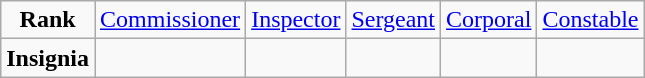<table class="wikitable" style="text-align:center">
<tr>
<td><strong>Rank</strong></td>
<td><a href='#'>Commissioner</a></td>
<td><a href='#'>Inspector</a></td>
<td><a href='#'>Sergeant</a></td>
<td><a href='#'>Corporal</a></td>
<td><a href='#'>Constable</a></td>
</tr>
<tr>
<td><strong>Insignia</strong></td>
<td></td>
<td></td>
<td></td>
<td></td>
<td></td>
</tr>
</table>
